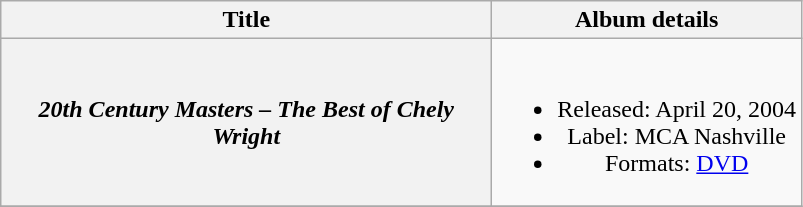<table class="wikitable plainrowheaders" style="text-align:center;">
<tr>
<th scope="col" style="width:20em;">Title</th>
<th scope="col">Album details</th>
</tr>
<tr>
<th scope="row"><em>20th Century Masters – The Best of Chely<br>Wright</em></th>
<td><br><ul><li>Released: April 20, 2004</li><li>Label: MCA Nashville</li><li>Formats: <a href='#'>DVD</a></li></ul></td>
</tr>
<tr>
</tr>
</table>
